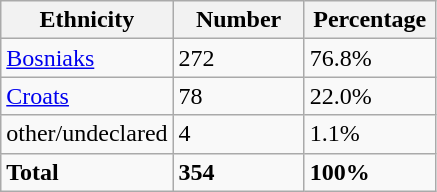<table class="wikitable">
<tr>
<th width="100px">Ethnicity</th>
<th width="80px">Number</th>
<th width="80px">Percentage</th>
</tr>
<tr>
<td><a href='#'>Bosniaks</a></td>
<td>272</td>
<td>76.8%</td>
</tr>
<tr>
<td><a href='#'>Croats</a></td>
<td>78</td>
<td>22.0%</td>
</tr>
<tr>
<td>other/undeclared</td>
<td>4</td>
<td>1.1%</td>
</tr>
<tr>
<td><strong>Total</strong></td>
<td><strong>354</strong></td>
<td><strong>100%</strong></td>
</tr>
</table>
